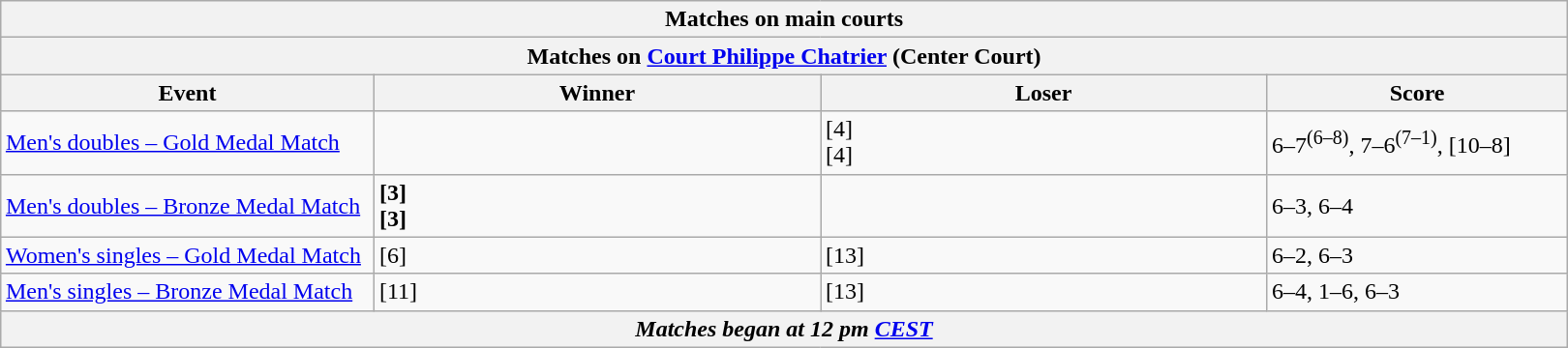<table class="wikitable nowrap" style="margin:auto;">
<tr>
<th colspan="4" style="white-space:nowrap">Matches on main courts</th>
</tr>
<tr>
<th colspan="4">Matches on <a href='#'>Court Philippe Chatrier</a> (Center Court)</th>
</tr>
<tr>
<th width="250">Event</th>
<th width="300">Winner</th>
<th width="300">Loser</th>
<th width="200">Score</th>
</tr>
<tr>
<td><a href='#'>Men's doubles – Gold Medal Match</a></td>
<td><strong> <br> </strong></td>
<td> [4] <br>  [4]</td>
<td>6–7<sup>(6–8)</sup>, 7–6<sup>(7–1)</sup>, [10–8]</td>
</tr>
<tr>
<td><a href='#'>Men's doubles – Bronze Medal Match</a></td>
<td><strong> [3] <br>  [3]</strong></td>
<td> <br> </td>
<td>6–3, 6–4</td>
</tr>
<tr>
<td><a href='#'>Women's singles – Gold Medal Match</a></td>
<td> [6]<strong></td>
<td> [13]</td>
<td>6–2, 6–3</td>
</tr>
<tr>
<td><a href='#'>Men's singles – Bronze Medal Match</a></td>
<td> [11]</strong></td>
<td> [13]</td>
<td>6–4, 1–6, 6–3</td>
</tr>
<tr>
<th colspan="4"><em>Matches began at 12 pm <a href='#'>CEST</a></em></th>
</tr>
</table>
